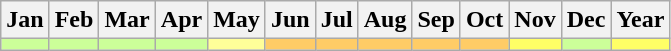<table class="wikitable">
<tr>
<th><strong>Jan</strong></th>
<th><strong>Feb</strong></th>
<th><strong>Mar</strong></th>
<th><strong>Apr</strong></th>
<th><strong>May</strong></th>
<th><strong>Jun</strong></th>
<th><strong>Jul</strong></th>
<th><strong>Aug</strong></th>
<th><strong>Sep</strong></th>
<th><strong>Oct</strong></th>
<th><strong>Nov</strong></th>
<th><strong>Dec</strong></th>
<th><strong>Year</strong></th>
</tr>
<tr>
<td style="background:#cf9; color:black;"></td>
<td style="background:#cf9; color:black;"></td>
<td style="background:#cf9; color:black;"></td>
<td style="background:#cf9; color:black;"></td>
<td style="background:#ff9; color:black;"></td>
<td style="background:#fc6; color:black;"></td>
<td style="background:#fc6; color:black;"></td>
<td style="background:#fc6; color:black;"></td>
<td style="background:#fc6; color:black;"></td>
<td style="background:#fc6; color:black;"></td>
<td style="background:#ff6; color:black;"></td>
<td style="background:#cf9; color:black;"></td>
<td style="background:#ff6; color:black;"></td>
</tr>
</table>
